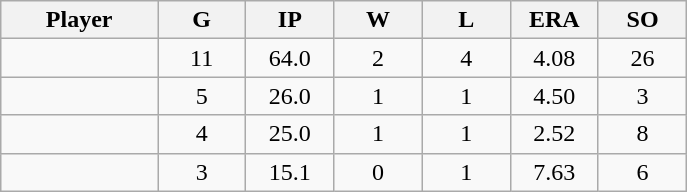<table class="wikitable sortable">
<tr>
<th bgcolor="#DDDDFF" width="16%">Player</th>
<th bgcolor="#DDDDFF" width="9%">G</th>
<th bgcolor="#DDDDFF" width="9%">IP</th>
<th bgcolor="#DDDDFF" width="9%">W</th>
<th bgcolor="#DDDDFF" width="9%">L</th>
<th bgcolor="#DDDDFF" width="9%">ERA</th>
<th bgcolor="#DDDDFF" width="9%">SO</th>
</tr>
<tr align="center">
<td></td>
<td>11</td>
<td>64.0</td>
<td>2</td>
<td>4</td>
<td>4.08</td>
<td>26</td>
</tr>
<tr align="center">
<td></td>
<td>5</td>
<td>26.0</td>
<td>1</td>
<td>1</td>
<td>4.50</td>
<td>3</td>
</tr>
<tr align="center">
<td></td>
<td>4</td>
<td>25.0</td>
<td>1</td>
<td>1</td>
<td>2.52</td>
<td>8</td>
</tr>
<tr align="center">
<td></td>
<td>3</td>
<td>15.1</td>
<td>0</td>
<td>1</td>
<td>7.63</td>
<td>6</td>
</tr>
</table>
